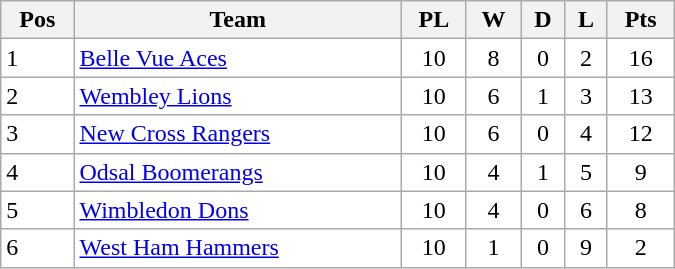<table class=wikitable width="450" style="background:#FFFFFF;">
<tr>
<th>Pos</th>
<th>Team</th>
<th>PL</th>
<th>W</th>
<th>D</th>
<th>L</th>
<th>Pts</th>
</tr>
<tr>
<td>1</td>
<td><a href='#'>Belle Vue Aces</a></td>
<td align="center">10</td>
<td align="center">8</td>
<td align="center">0</td>
<td align="center">2</td>
<td align="center">16</td>
</tr>
<tr>
<td>2</td>
<td><a href='#'>Wembley Lions</a></td>
<td align="center">10</td>
<td align="center">6</td>
<td align="center">1</td>
<td align="center">3</td>
<td align="center">13</td>
</tr>
<tr>
<td>3</td>
<td><a href='#'>New Cross Rangers</a></td>
<td align="center">10</td>
<td align="center">6</td>
<td align="center">0</td>
<td align="center">4</td>
<td align="center">12</td>
</tr>
<tr>
<td>4</td>
<td><a href='#'>Odsal Boomerangs</a></td>
<td align="center">10</td>
<td align="center">4</td>
<td align="center">1</td>
<td align="center">5</td>
<td align="center">9</td>
</tr>
<tr>
<td>5</td>
<td><a href='#'>Wimbledon Dons</a></td>
<td align="center">10</td>
<td align="center">4</td>
<td align="center">0</td>
<td align="center">6</td>
<td align="center">8</td>
</tr>
<tr>
<td>6</td>
<td><a href='#'>West Ham Hammers</a></td>
<td align="center">10</td>
<td align="center">1</td>
<td align="center">0</td>
<td align="center">9</td>
<td align="center">2</td>
</tr>
</table>
